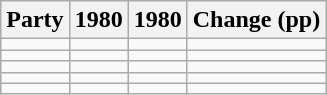<table class="wikitable" style="text-align:right;">
<tr>
<th>Party</th>
<th>1980</th>
<th>1980</th>
<th colspan="3">Change (pp)</th>
</tr>
<tr>
<td style="text-align:left;"></td>
<td></td>
<td></td>
<td></td>
</tr>
<tr>
<td style="text-align:left;"></td>
<td></td>
<td></td>
<td></td>
</tr>
<tr>
<td style="text-align:left;"></td>
<td></td>
<td></td>
<td></td>
</tr>
<tr>
<td style="text-align:left;"></td>
<td></td>
<td></td>
<td></td>
</tr>
<tr>
<td style="text-align:left;"></td>
<td></td>
<td></td>
<td></td>
</tr>
</table>
